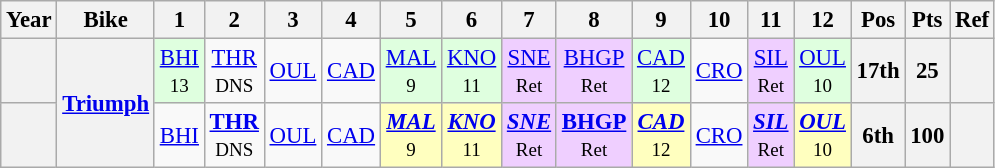<table class="wikitable" style="text-align:center; font-size:95%">
<tr>
<th valign="middle">Year</th>
<th valign="middle">Bike</th>
<th>1</th>
<th>2</th>
<th>3</th>
<th>4</th>
<th>5</th>
<th>6</th>
<th>7</th>
<th>8</th>
<th>9</th>
<th>10</th>
<th>11</th>
<th>12</th>
<th>Pos</th>
<th>Pts</th>
<th>Ref</th>
</tr>
<tr>
<th></th>
<th rowspan=2><a href='#'>Triumph</a></th>
<td style="background:#DFFFDF;"><a href='#'>BHI</a><br><small>13</small></td>
<td><a href='#'>THR</a><br><small>DNS</small></td>
<td><a href='#'>OUL</a></td>
<td><a href='#'>CAD</a></td>
<td style="background:#DFFFDF;"><a href='#'>MAL</a><br><small>9</small></td>
<td style="background:#DFFFDF;"><a href='#'>KNO</a><br><small>11</small></td>
<td style="background:#EFCFFF;"><a href='#'>SNE</a><br><small>Ret</small></td>
<td style="background:#EFCFFF;"><a href='#'>BHGP</a><br><small>Ret</small></td>
<td style="background:#DFFFDF;"><a href='#'>CAD</a><br><small>12</small></td>
<td><a href='#'>CRO</a></td>
<td style="background:#EFCFFF;"><a href='#'>SIL</a><br><small>Ret</small></td>
<td style="background:#DFFFDF;"><a href='#'>OUL</a><br><small>10</small></td>
<th>17th</th>
<th>25</th>
<th></th>
</tr>
<tr>
<th></th>
<td><a href='#'>BHI</a></td>
<td><strong><a href='#'>THR</a></strong><br><small>DNS</small></td>
<td><a href='#'>OUL</a></td>
<td><a href='#'>CAD</a></td>
<td style="background:#FFFFBF;"><strong><em><a href='#'>MAL</a></em></strong><br><small>9</small></td>
<td style="background:#FFFFBF;"><strong><em><a href='#'>KNO</a></em></strong><br><small>11</small></td>
<td style="background:#EFCFFF;"><strong><em><a href='#'>SNE</a></em></strong><br><small>Ret</small></td>
<td style="background:#EFCFFF;"><strong><a href='#'>BHGP</a></strong><br><small>Ret</small></td>
<td style="background:#FFFFBF;"><strong><em><a href='#'>CAD</a></em></strong><br><small>12</small></td>
<td><a href='#'>CRO</a></td>
<td style="background:#EFCFFF;"><strong><em><a href='#'>SIL</a></em></strong><br><small>Ret</small></td>
<td style="background:#FFFFBF;"><strong><em><a href='#'>OUL</a></em></strong><br><small>10</small></td>
<th>6th</th>
<th>100</th>
<th></th>
</tr>
</table>
